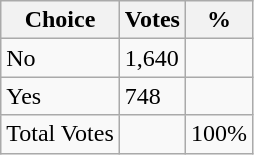<table class="wikitable">
<tr>
<th>Choice</th>
<th>Votes</th>
<th>%</th>
</tr>
<tr>
<td>No</td>
<td>1,640</td>
<td></td>
</tr>
<tr>
<td>Yes</td>
<td>748</td>
<td></td>
</tr>
<tr>
<td>Total Votes</td>
<td></td>
<td>100%</td>
</tr>
</table>
